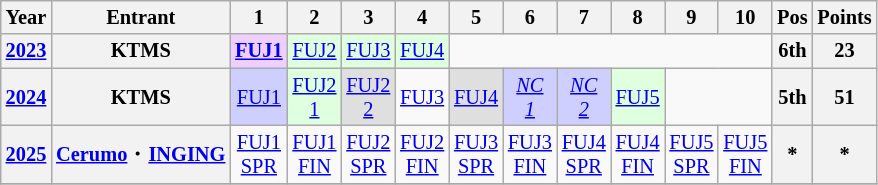<table class="wikitable" style="text-align:center; font-size:85%">
<tr>
<th>Year</th>
<th>Entrant</th>
<th>1</th>
<th>2</th>
<th>3</th>
<th>4</th>
<th>5</th>
<th>6</th>
<th>7</th>
<th>8</th>
<th>9</th>
<th>10</th>
<th>Pos</th>
<th>Points</th>
</tr>
<tr>
<th><a href='#'>2023</a></th>
<th>KTMS</th>
<td style="background:#efcfff;"><strong><a href='#'>FUJ1</a></strong><br></td>
<td style="background:#dfffdf;"><a href='#'>FUJ2</a><br></td>
<td style="background:#dfffdf;"><a href='#'>FUJ3</a><br></td>
<td style="background:#dfffdf;"><a href='#'>FUJ4</a><br></td>
<td colspan="6"></td>
<th>6th</th>
<th>23</th>
</tr>
<tr>
<th><a href='#'>2024</a></th>
<th>KTMS</th>
<td style="background:#cfcfff;"><a href='#'>FUJ1</a><br></td>
<td style="background:#dfffdf;"><a href='#'>FUJ2<br>1</a><br></td>
<td style="background:#dfdfdf;"><a href='#'>FUJ2<br>2</a><br></td>
<td style="background:#;"><a href='#'>FUJ3</a><br></td>
<td style="background:#dfdfdf;"><a href='#'>FUJ4</a><br></td>
<td style="background:#cfcfff;"><em><a href='#'>NC<br>1</a></em><br></td>
<td style="background:#cfcfff;"><em><a href='#'>NC<br>2</a></em><br></td>
<td style="background:#dfffdf;"><a href='#'>FUJ5</a><br></td>
<td colspan="2"></td>
<th>5th</th>
<th>51</th>
</tr>
<tr>
<th><a href='#'>2025</a></th>
<th nowrap><a href='#'>Cerumo</a>・<a href='#'>INGING</a></th>
<td style="background:#;"><a href='#'>FUJ1<br>SPR</a><br></td>
<td style="background:#;"><a href='#'>FUJ1<br>FIN</a><br></td>
<td style="background:#;"><a href='#'>FUJ2<br>SPR</a><br></td>
<td style="background:#;"><a href='#'>FUJ2<br>FIN</a><br></td>
<td style="background:#;"><a href='#'>FUJ3<br>SPR</a><br></td>
<td style="background:#;"><a href='#'>FUJ3<br>FIN</a><br></td>
<td style="background:#;"><a href='#'>FUJ4<br>SPR</a><br></td>
<td style="background:#;"><a href='#'>FUJ4<br>FIN</a><br></td>
<td style="background:#;"><a href='#'>FUJ5<br>SPR</a><br></td>
<td style="background:#;"><a href='#'>FUJ5<br>FIN</a><br></td>
<th>*</th>
<th>*</th>
</tr>
<tr>
</tr>
</table>
